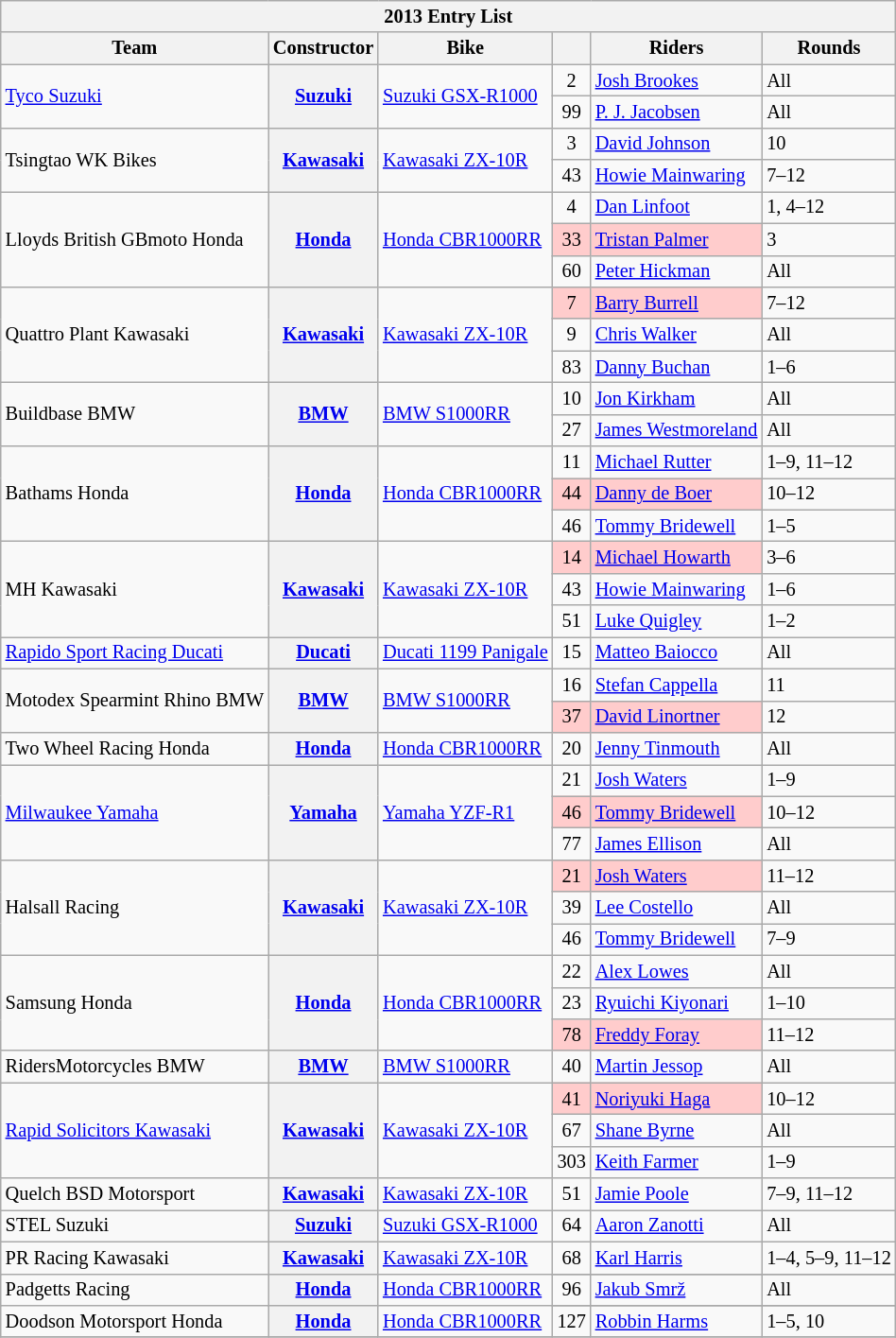<table class="wikitable" style="font-size: 85%">
<tr>
<th colspan=6>2013 Entry List</th>
</tr>
<tr>
<th>Team</th>
<th>Constructor</th>
<th>Bike</th>
<th></th>
<th>Riders</th>
<th>Rounds</th>
</tr>
<tr>
<td rowspan=2><a href='#'>Tyco Suzuki</a></td>
<th rowspan=2><a href='#'>Suzuki</a></th>
<td rowspan=2><a href='#'>Suzuki GSX-R1000</a></td>
<td align="center">2</td>
<td> <a href='#'>Josh Brookes</a></td>
<td>All</td>
</tr>
<tr>
<td align="center">99</td>
<td> <a href='#'>P. J. Jacobsen</a></td>
<td>All</td>
</tr>
<tr>
<td rowspan=2>Tsingtao WK Bikes</td>
<th rowspan=2><a href='#'>Kawasaki</a></th>
<td rowspan=2><a href='#'>Kawasaki ZX-10R</a></td>
<td align="center">3</td>
<td> <a href='#'>David Johnson</a></td>
<td>10</td>
</tr>
<tr>
<td align="center">43</td>
<td> <a href='#'>Howie Mainwaring</a></td>
<td>7–12</td>
</tr>
<tr>
<td rowspan=3>Lloyds British GBmoto Honda</td>
<th rowspan=3><a href='#'>Honda</a></th>
<td rowspan=3><a href='#'>Honda CBR1000RR</a></td>
<td align="center">4</td>
<td> <a href='#'>Dan Linfoot</a></td>
<td>1, 4–12</td>
</tr>
<tr>
<td align="center" style="background:#ffcccc;">33</td>
<td style="background:#ffcccc;"> <a href='#'>Tristan Palmer</a></td>
<td>3</td>
</tr>
<tr>
<td align="center">60</td>
<td> <a href='#'>Peter Hickman</a></td>
<td>All</td>
</tr>
<tr>
<td rowspan=3>Quattro Plant Kawasaki</td>
<th rowspan=3><a href='#'>Kawasaki</a></th>
<td rowspan=3><a href='#'>Kawasaki ZX-10R</a></td>
<td align="center" style="background:#ffcccc;">7</td>
<td style="background:#ffcccc;"> <a href='#'>Barry Burrell</a></td>
<td>7–12</td>
</tr>
<tr>
<td align="center">9</td>
<td> <a href='#'>Chris Walker</a></td>
<td>All</td>
</tr>
<tr>
<td align="center">83</td>
<td> <a href='#'>Danny Buchan</a></td>
<td>1–6</td>
</tr>
<tr>
<td rowspan=2>Buildbase BMW</td>
<th rowspan=2><a href='#'>BMW</a></th>
<td rowspan=2><a href='#'>BMW S1000RR</a></td>
<td align="center">10</td>
<td> <a href='#'>Jon Kirkham</a></td>
<td>All</td>
</tr>
<tr>
<td align="center">27</td>
<td> <a href='#'>James Westmoreland</a></td>
<td>All</td>
</tr>
<tr>
<td rowspan=3>Bathams Honda</td>
<th rowspan=3><a href='#'>Honda</a></th>
<td rowspan=3><a href='#'>Honda CBR1000RR</a></td>
<td align="center">11</td>
<td> <a href='#'>Michael Rutter</a></td>
<td>1–9, 11–12</td>
</tr>
<tr>
<td align="center" style="background:#ffcccc;">44</td>
<td style="background:#ffcccc;"> <a href='#'>Danny de Boer</a></td>
<td>10–12</td>
</tr>
<tr>
<td align="center">46</td>
<td> <a href='#'>Tommy Bridewell</a></td>
<td>1–5</td>
</tr>
<tr>
<td rowspan=3>MH Kawasaki</td>
<th rowspan=3><a href='#'>Kawasaki</a></th>
<td rowspan=3><a href='#'>Kawasaki ZX-10R</a></td>
<td align="center" style="background:#ffcccc;">14</td>
<td style="background:#ffcccc;"> <a href='#'>Michael Howarth</a></td>
<td>3–6</td>
</tr>
<tr>
<td align="center">43</td>
<td> <a href='#'>Howie Mainwaring</a></td>
<td>1–6</td>
</tr>
<tr>
<td align="center">51</td>
<td> <a href='#'>Luke Quigley</a></td>
<td>1–2</td>
</tr>
<tr>
<td><a href='#'>Rapido Sport Racing Ducati</a></td>
<th><a href='#'>Ducati</a></th>
<td><a href='#'>Ducati 1199 Panigale</a></td>
<td align="center">15</td>
<td> <a href='#'>Matteo Baiocco</a></td>
<td>All</td>
</tr>
<tr>
<td rowspan=2>Motodex Spearmint Rhino BMW</td>
<th rowspan=2><a href='#'>BMW</a></th>
<td rowspan=2><a href='#'>BMW S1000RR</a></td>
<td align="center">16</td>
<td> <a href='#'>Stefan Cappella</a></td>
<td>11</td>
</tr>
<tr>
<td align="center" style="background:#ffcccc;">37</td>
<td style="background:#ffcccc;"> <a href='#'>David Linortner</a></td>
<td>12</td>
</tr>
<tr>
<td>Two Wheel Racing Honda</td>
<th><a href='#'>Honda</a></th>
<td><a href='#'>Honda CBR1000RR</a></td>
<td align="center">20</td>
<td> <a href='#'>Jenny Tinmouth</a></td>
<td>All</td>
</tr>
<tr>
<td rowspan=3><a href='#'>Milwaukee Yamaha</a></td>
<th rowspan=3><a href='#'>Yamaha</a></th>
<td rowspan=3><a href='#'>Yamaha YZF-R1</a></td>
<td align="center">21</td>
<td> <a href='#'>Josh Waters</a></td>
<td>1–9</td>
</tr>
<tr>
<td align="center" style="background:#ffcccc;">46</td>
<td style="background:#ffcccc;"> <a href='#'>Tommy Bridewell</a></td>
<td>10–12</td>
</tr>
<tr>
<td align="center">77</td>
<td> <a href='#'>James Ellison</a></td>
<td>All</td>
</tr>
<tr>
<td rowspan=3>Halsall Racing</td>
<th rowspan=3><a href='#'>Kawasaki</a></th>
<td rowspan=3><a href='#'>Kawasaki ZX-10R</a></td>
<td align="center" style="background:#ffcccc;">21</td>
<td style="background:#ffcccc;"> <a href='#'>Josh Waters</a></td>
<td>11–12</td>
</tr>
<tr>
<td align="center">39</td>
<td> <a href='#'>Lee Costello</a></td>
<td>All</td>
</tr>
<tr>
<td align="center">46</td>
<td> <a href='#'>Tommy Bridewell</a></td>
<td>7–9</td>
</tr>
<tr>
<td rowspan=3>Samsung Honda</td>
<th rowspan=3><a href='#'>Honda</a></th>
<td rowspan=3><a href='#'>Honda CBR1000RR</a></td>
<td align="center">22</td>
<td> <a href='#'>Alex Lowes</a></td>
<td>All</td>
</tr>
<tr>
<td align="center">23</td>
<td> <a href='#'>Ryuichi Kiyonari</a></td>
<td>1–10</td>
</tr>
<tr>
<td align="center" style="background:#ffcccc;">78</td>
<td style="background:#ffcccc;"> <a href='#'>Freddy Foray</a></td>
<td>11–12</td>
</tr>
<tr>
<td>RidersMotorcycles BMW</td>
<th><a href='#'>BMW</a></th>
<td><a href='#'>BMW S1000RR</a></td>
<td align="center">40</td>
<td> <a href='#'>Martin Jessop</a></td>
<td>All</td>
</tr>
<tr>
<td rowspan=3><a href='#'>Rapid Solicitors Kawasaki</a></td>
<th rowspan=3><a href='#'>Kawasaki</a></th>
<td rowspan=3><a href='#'>Kawasaki ZX-10R</a></td>
<td align="center" style="background:#ffcccc;">41</td>
<td style="background:#ffcccc;"> <a href='#'>Noriyuki Haga</a></td>
<td>10–12</td>
</tr>
<tr>
<td align="center">67</td>
<td> <a href='#'>Shane Byrne</a></td>
<td>All</td>
</tr>
<tr>
<td align="center">303</td>
<td> <a href='#'>Keith Farmer</a></td>
<td>1–9</td>
</tr>
<tr>
<td>Quelch BSD Motorsport</td>
<th><a href='#'>Kawasaki</a></th>
<td><a href='#'>Kawasaki ZX-10R</a></td>
<td align="center">51</td>
<td> <a href='#'>Jamie Poole</a></td>
<td>7–9, 11–12</td>
</tr>
<tr>
<td>STEL Suzuki</td>
<th><a href='#'>Suzuki</a></th>
<td><a href='#'>Suzuki GSX-R1000</a></td>
<td align="center">64</td>
<td> <a href='#'>Aaron Zanotti</a></td>
<td>All</td>
</tr>
<tr>
<td>PR Racing Kawasaki</td>
<th><a href='#'>Kawasaki</a></th>
<td><a href='#'>Kawasaki ZX-10R</a></td>
<td align="center">68</td>
<td> <a href='#'>Karl Harris</a></td>
<td>1–4, 5–9, 11–12</td>
</tr>
<tr>
<td rowspan="2">Padgetts Racing</td>
<th rowspan="2"><a href='#'>Honda</a></th>
<td rowspan="2"><a href='#'>Honda CBR1000RR</a></td>
</tr>
<tr>
<td align="center">96</td>
<td> <a href='#'>Jakub Smrž</a></td>
<td>All</td>
</tr>
<tr>
<td rowspan="2">Doodson Motorsport Honda</td>
<th rowspan="2"><a href='#'>Honda</a></th>
<td rowspan="2"><a href='#'>Honda CBR1000RR</a></td>
</tr>
<tr>
<td align="center">127</td>
<td> <a href='#'>Robbin Harms</a></td>
<td>1–5, 10</td>
</tr>
<tr>
</tr>
</table>
